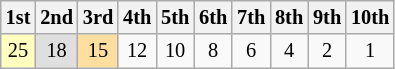<table class="wikitable" style="font-size:85%; text-align:center">
<tr>
<th>1st</th>
<th>2nd</th>
<th>3rd</th>
<th>4th</th>
<th>5th</th>
<th>6th</th>
<th>7th</th>
<th>8th</th>
<th>9th</th>
<th>10th</th>
</tr>
<tr>
<td style="background:#FFFFBF;">25</td>
<td style="background:#DFDFDF;">18</td>
<td style="background:#FFDF9F;">15</td>
<td>12</td>
<td>10</td>
<td>8</td>
<td>6</td>
<td>4</td>
<td>2</td>
<td>1</td>
</tr>
</table>
